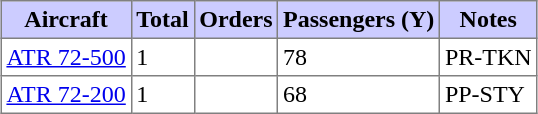<table class="toccolours" border="1" cellpadding="3" style="margin:1em auto; border-collapse:collapse">
<tr bgcolor=#ccccff>
<th>Aircraft</th>
<th>Total</th>
<th>Orders</th>
<th>Passengers (Y)</th>
<th>Notes</th>
</tr>
<tr>
<td><a href='#'>ATR 72-500</a></td>
<td>1</td>
<td></td>
<td>78</td>
<td>PR-TKN </td>
</tr>
<tr>
<td><a href='#'>ATR 72-200</a></td>
<td>1</td>
<td></td>
<td>68</td>
<td>PP-STY </td>
</tr>
</table>
